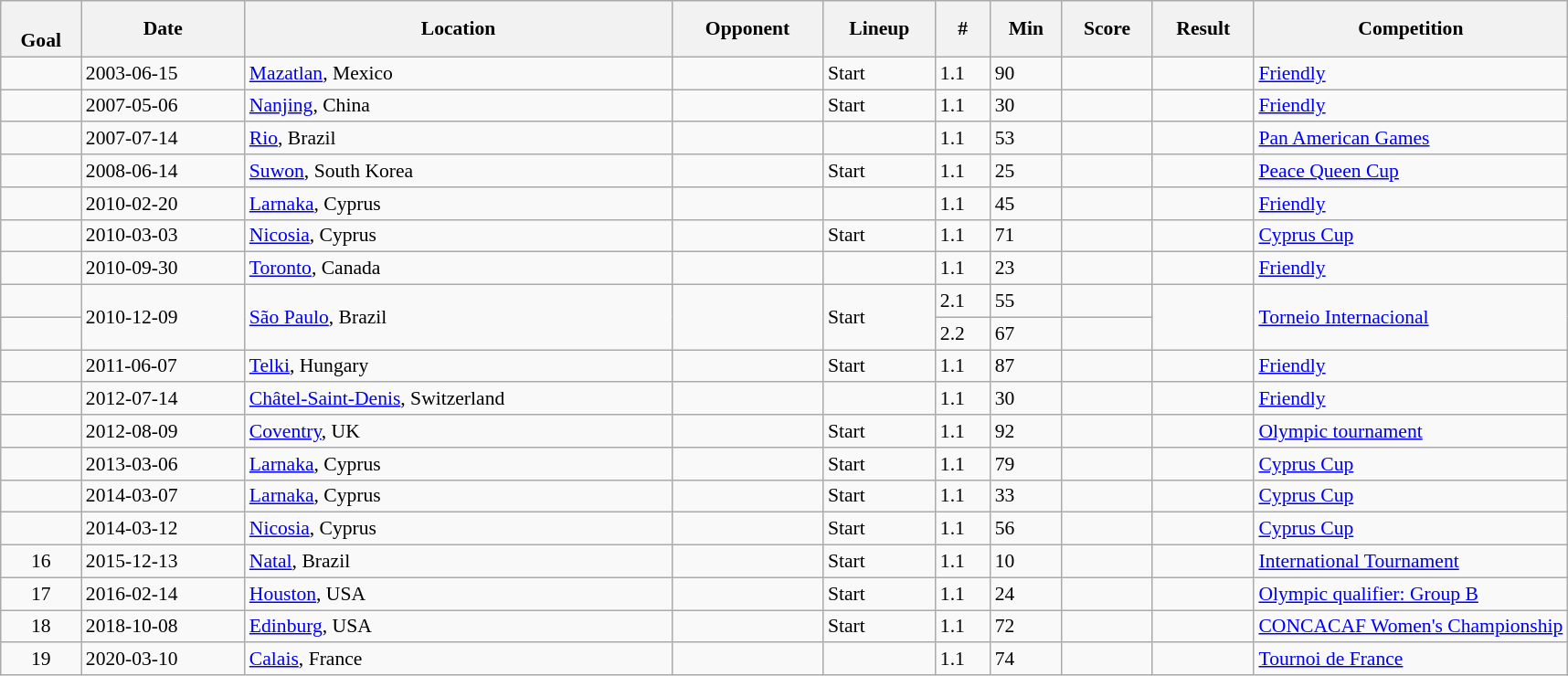<table class="wikitable collapsible sortable" style="font-size:90%">
<tr>
<th data-sort-type="number"><br>Goal</th>
<th>Date</th>
<th>Location</th>
<th>Opponent</th>
<th data-sort-type="number">Lineup</th>
<th>#</th>
<th data-sort-type="number">Min</th>
<th data-sort-type="number">Score</th>
<th data-sort-type="number">Result</th>
<th width="20%">Competition</th>
</tr>
<tr>
<td></td>
<td>2003-06-15</td>
<td><a href='#'>Mazatlan</a>, Mexico</td>
<td></td>
<td>Start</td>
<td>1.1</td>
<td>90</td>
<td></td>
<td></td>
<td><a href='#'>Friendly</a></td>
</tr>
<tr>
<td></td>
<td>2007-05-06</td>
<td><a href='#'>Nanjing</a>, China</td>
<td></td>
<td>Start</td>
<td>1.1</td>
<td>30</td>
<td></td>
<td></td>
<td><a href='#'>Friendly</a></td>
</tr>
<tr>
<td></td>
<td>2007-07-14</td>
<td><a href='#'>Rio</a>, Brazil</td>
<td></td>
<td></td>
<td>1.1</td>
<td>53</td>
<td></td>
<td></td>
<td><a href='#'>Pan American Games</a></td>
</tr>
<tr>
<td></td>
<td>2008-06-14</td>
<td><a href='#'>Suwon</a>, South Korea</td>
<td></td>
<td>Start</td>
<td>1.1</td>
<td>25</td>
<td></td>
<td></td>
<td><a href='#'>Peace Queen Cup</a></td>
</tr>
<tr>
<td></td>
<td>2010-02-20</td>
<td><a href='#'>Larnaka</a>, Cyprus</td>
<td></td>
<td></td>
<td>1.1</td>
<td>45</td>
<td></td>
<td></td>
<td><a href='#'>Friendly</a></td>
</tr>
<tr>
<td></td>
<td>2010-03-03</td>
<td><a href='#'>Nicosia</a>, Cyprus</td>
<td></td>
<td>Start</td>
<td>1.1</td>
<td>71</td>
<td></td>
<td></td>
<td><a href='#'>Cyprus Cup</a></td>
</tr>
<tr>
<td></td>
<td>2010-09-30</td>
<td><a href='#'>Toronto</a>, Canada</td>
<td></td>
<td></td>
<td>1.1</td>
<td>23</td>
<td></td>
<td></td>
<td><a href='#'>Friendly</a></td>
</tr>
<tr>
<td></td>
<td rowspan=2>2010-12-09</td>
<td rowspan=2><a href='#'>São Paulo</a>, Brazil</td>
<td rowspan=2></td>
<td rowspan=2>Start</td>
<td>2.1</td>
<td>55</td>
<td></td>
<td rowspan=2></td>
<td rowspan=2 ><a href='#'>Torneio Internacional</a></td>
</tr>
<tr>
<td></td>
<td>2.2</td>
<td>67</td>
<td></td>
</tr>
<tr>
<td></td>
<td>2011-06-07</td>
<td><a href='#'>Telki</a>, Hungary</td>
<td></td>
<td>Start</td>
<td>1.1</td>
<td>87</td>
<td></td>
<td></td>
<td><a href='#'>Friendly</a></td>
</tr>
<tr>
<td></td>
<td>2012-07-14</td>
<td><a href='#'>Châtel-Saint-Denis</a>, Switzerland</td>
<td></td>
<td></td>
<td>1.1</td>
<td>30</td>
<td></td>
<td></td>
<td><a href='#'>Friendly</a></td>
</tr>
<tr>
<td></td>
<td>2012-08-09</td>
<td><a href='#'>Coventry</a>, UK</td>
<td></td>
<td>Start</td>
<td>1.1</td>
<td>92</td>
<td></td>
<td></td>
<td><a href='#'>Olympic tournament</a></td>
</tr>
<tr>
<td></td>
<td>2013-03-06</td>
<td><a href='#'>Larnaka</a>, Cyprus</td>
<td></td>
<td>Start</td>
<td>1.1</td>
<td>79</td>
<td></td>
<td></td>
<td><a href='#'>Cyprus Cup</a></td>
</tr>
<tr>
<td></td>
<td>2014-03-07</td>
<td><a href='#'>Larnaka</a>, Cyprus</td>
<td></td>
<td>Start</td>
<td>1.1</td>
<td>33</td>
<td></td>
<td></td>
<td><a href='#'>Cyprus Cup</a></td>
</tr>
<tr>
<td></td>
<td>2014-03-12</td>
<td><a href='#'>Nicosia</a>, Cyprus</td>
<td></td>
<td>Start</td>
<td>1.1</td>
<td>56</td>
<td></td>
<td></td>
<td><a href='#'>Cyprus Cup</a></td>
</tr>
<tr>
<td align=center>16</td>
<td>2015-12-13</td>
<td><a href='#'>Natal</a>, Brazil</td>
<td></td>
<td>Start</td>
<td>1.1</td>
<td>10</td>
<td></td>
<td></td>
<td><a href='#'>International Tournament</a></td>
</tr>
<tr>
<td align=center>17</td>
<td>2016-02-14</td>
<td><a href='#'>Houston</a>, USA</td>
<td></td>
<td>Start</td>
<td>1.1</td>
<td>24</td>
<td></td>
<td></td>
<td><a href='#'>Olympic qualifier: Group B</a></td>
</tr>
<tr>
<td align=center>18</td>
<td>2018-10-08</td>
<td><a href='#'>Edinburg</a>, USA</td>
<td></td>
<td>Start</td>
<td>1.1</td>
<td>72</td>
<td></td>
<td></td>
<td><a href='#'>CONCACAF Women's Championship</a></td>
</tr>
<tr>
<td align=center>19</td>
<td>2020-03-10</td>
<td><a href='#'>Calais</a>, France</td>
<td></td>
<td></td>
<td>1.1</td>
<td>74</td>
<td></td>
<td></td>
<td><a href='#'>Tournoi de France</a></td>
</tr>
</table>
